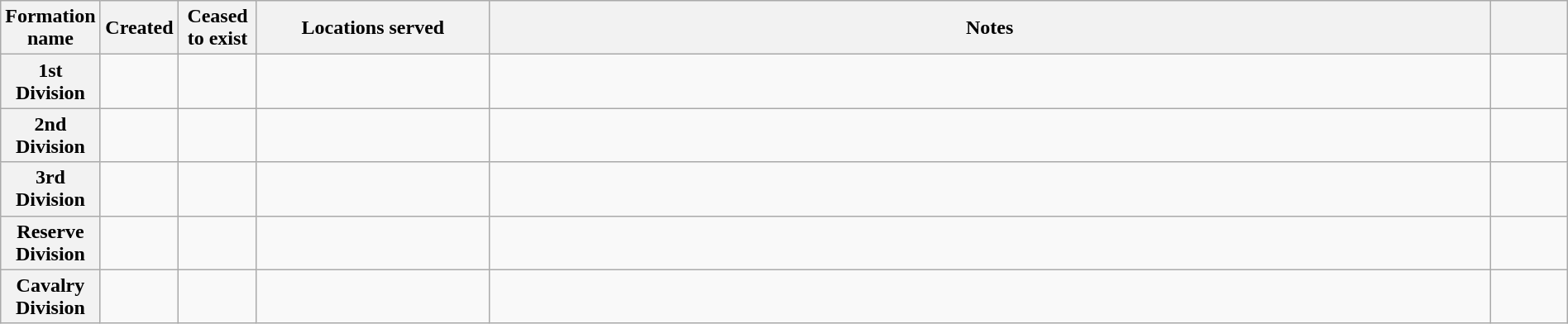<table class="wikitable sortable plainrowheaders" style="text-align: left; border-spacing| 2px; border: 1px solid darkgray; width: 100%;">
<tr>
<th width="5%" scope="col">Formation name</th>
<th width=5% scope="col">Created</th>
<th width=5% scope="col">Ceased to exist</th>
<th class=unsortable width=15% scope="col">Locations served</th>
<th class=unsortable width=65% scope="col">Notes</th>
<th class=unsortable width=5% scope="col"></th>
</tr>
<tr>
<th scope="row" style="text-align:center;">1st Division</th>
<td align="center"></td>
<td align="center"></td>
<td align="center"></td>
<td align="center"></td>
<td align="center"></td>
</tr>
<tr>
<th scope="row" style="text-align:center;">2nd Division</th>
<td align="center"></td>
<td align="center"></td>
<td align="center"></td>
<td align="center"></td>
<td align="center"></td>
</tr>
<tr>
<th scope="row" style="text-align:center;">3rd Division</th>
<td align="center"></td>
<td align="center"></td>
<td align="center"></td>
<td align="center"></td>
<td align="center"></td>
</tr>
<tr>
<th scope="row" style="text-align:center;">Reserve Division</th>
<td align="center"></td>
<td align="center"></td>
<td align="center"></td>
<td align="center"></td>
<td align="center"></td>
</tr>
<tr>
<th scope="row" style="text-align:center;">Cavalry Division</th>
<td align="center"></td>
<td align="center"></td>
<td align="center"></td>
<td align="center"></td>
<td align="center"></td>
</tr>
</table>
